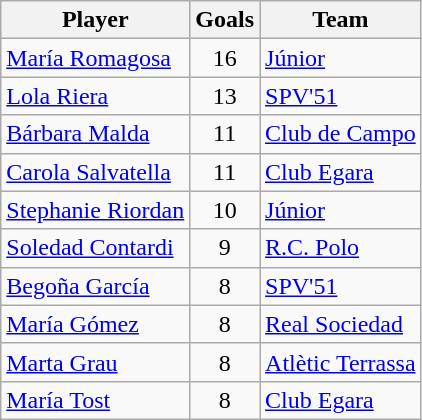<table class="wikitable">
<tr>
<th>Player</th>
<th>Goals</th>
<th>Team</th>
</tr>
<tr>
<td> <a href='#'>María Romagosa</a></td>
<td style="text-align:center;">16</td>
<td><a href='#'>Júnior</a></td>
</tr>
<tr>
<td> <a href='#'>Lola Riera</a></td>
<td style="text-align:center;">13</td>
<td><a href='#'>SPV'51</a></td>
</tr>
<tr>
<td> <a href='#'>Bárbara Malda</a></td>
<td style="text-align:center;">11</td>
<td><a href='#'>Club de Campo</a></td>
</tr>
<tr>
<td> <a href='#'>Carola Salvatella</a></td>
<td style="text-align:center;">11</td>
<td><a href='#'>Club Egara</a></td>
</tr>
<tr>
<td> <a href='#'>Stephanie Riordan</a></td>
<td style="text-align:center;">10</td>
<td><a href='#'>Júnior</a></td>
</tr>
<tr>
<td> <a href='#'>Soledad Contardi</a></td>
<td style="text-align:center;">9</td>
<td><a href='#'>R.C. Polo</a></td>
</tr>
<tr>
<td> <a href='#'>Begoña García</a></td>
<td style="text-align:center;">8</td>
<td><a href='#'>SPV'51</a></td>
</tr>
<tr>
<td> <a href='#'>María Gómez</a></td>
<td style="text-align:center;">8</td>
<td><a href='#'>Real Sociedad</a></td>
</tr>
<tr>
<td> <a href='#'>Marta Grau</a></td>
<td style="text-align:center;">8</td>
<td><a href='#'>Atlètic Terrassa</a></td>
</tr>
<tr>
<td> <a href='#'>María Tost</a></td>
<td style="text-align:center;">8</td>
<td><a href='#'>Club Egara</a></td>
</tr>
</table>
